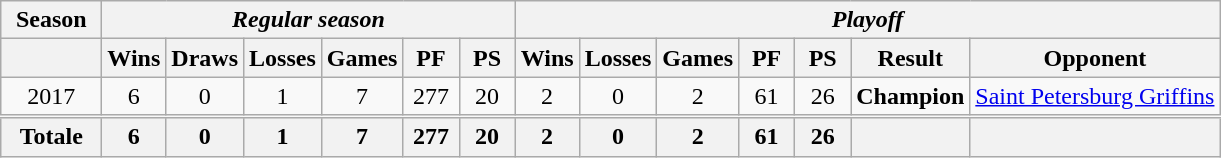<table class="wikitable" style="text-align: center;" align=center style="font-size: 95%;">
<tr>
<th width=60>Season</th>
<th colspan="6"><em>Regular season</em></th>
<th colspan="7"><em>Playoff</em></th>
</tr>
<tr>
<th> </th>
<th width=30>Wins</th>
<th width=30>Draws</th>
<th width=30>Losses</th>
<th width=30>Games</th>
<th width=30>PF</th>
<th width=30>PS</th>
<th width=30>Wins</th>
<th width=30>Losses</th>
<th width=30>Games</th>
<th width=30>PF</th>
<th width=30>PS</th>
<th>Result</th>
<th>Opponent</th>
</tr>
<tr align=center>
<td>2017</td>
<td>6</td>
<td>0</td>
<td>1</td>
<td>7</td>
<td>277</td>
<td>20</td>
<td>2</td>
<td>0</td>
<td>2</td>
<td>61</td>
<td>26</td>
<td><strong>Champion</strong></td>
<td><a href='#'>Saint Petersburg Griffins</a></td>
</tr>
<tr style="border-top-style:double">
<th>Totale</th>
<th>6</th>
<th>0</th>
<th>1</th>
<th>7</th>
<th>277</th>
<th>20</th>
<th>2</th>
<th>0</th>
<th>2</th>
<th>61</th>
<th>26</th>
<th></th>
<th></th>
</tr>
</table>
